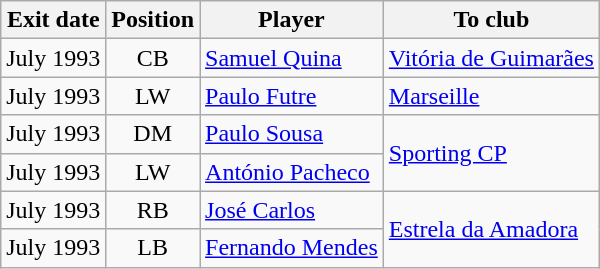<table class="wikitable">
<tr>
<th>Exit date</th>
<th>Position</th>
<th>Player</th>
<th>To club</th>
</tr>
<tr>
<td>July 1993</td>
<td style="text-align:center;">CB</td>
<td style="text-align:left;"><a href='#'>Samuel Quina</a></td>
<td style="text-align:left;"><a href='#'>Vitória de Guimarães</a></td>
</tr>
<tr>
<td>July 1993</td>
<td style="text-align:center;">LW</td>
<td style="text-align:left;"><a href='#'>Paulo Futre</a></td>
<td style="text-align:left;"><a href='#'>Marseille</a></td>
</tr>
<tr>
<td>July 1993</td>
<td style="text-align:center;">DM</td>
<td style="text-align:left;"><a href='#'>Paulo Sousa</a></td>
<td rowspan="2"><a href='#'>Sporting CP</a></td>
</tr>
<tr>
<td>July 1993</td>
<td style="text-align:center;">LW</td>
<td style="text-align:left;"><a href='#'>António Pacheco</a></td>
</tr>
<tr>
<td>July 1993</td>
<td style="text-align:center;">RB</td>
<td style="text-align:left;"><a href='#'>José Carlos</a></td>
<td rowspan="2"><a href='#'>Estrela da Amadora</a></td>
</tr>
<tr>
<td>July 1993</td>
<td style="text-align:center;">LB</td>
<td style="text-align:left;"><a href='#'>Fernando Mendes</a></td>
</tr>
</table>
